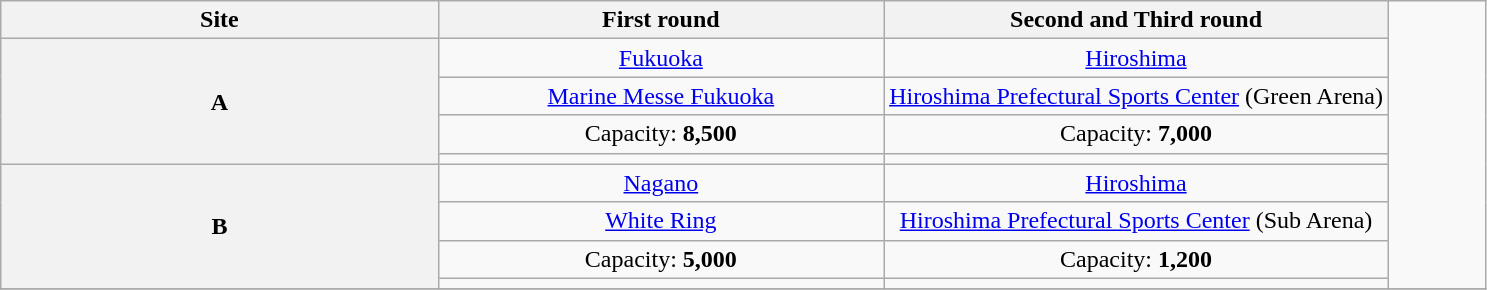<table class="wikitable" style=text-align:center>
<tr>
<th>Site</th>
<th width=30%>First round</th>
<th width=34%>Second and Third round</th>
<td rowspan=9></td>
</tr>
<tr>
<th scope=row rowspan=4>A</th>
<td><a href='#'>Fukuoka</a></td>
<td><a href='#'>Hiroshima</a></td>
</tr>
<tr>
<td><a href='#'>Marine Messe Fukuoka</a></td>
<td><a href='#'>Hiroshima Prefectural Sports Center</a> (Green Arena)</td>
</tr>
<tr>
<td>Capacity: <strong>8,500</strong></td>
<td>Capacity: <strong>7,000</strong></td>
</tr>
<tr>
<td></td>
<td></td>
</tr>
<tr>
<th scope=row rowspan=4>B</th>
<td><a href='#'>Nagano</a></td>
<td><a href='#'>Hiroshima</a></td>
</tr>
<tr>
<td><a href='#'>White Ring</a></td>
<td><a href='#'>Hiroshima Prefectural Sports Center</a> (Sub Arena)</td>
</tr>
<tr>
<td>Capacity: <strong>5,000</strong></td>
<td>Capacity: <strong>1,200</strong></td>
</tr>
<tr>
<td></td>
<td></td>
</tr>
<tr>
</tr>
</table>
